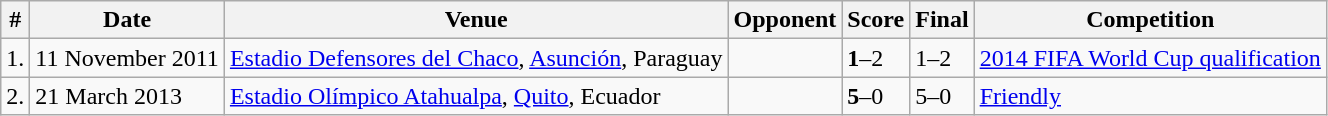<table class="wikitable">
<tr>
<th>#</th>
<th>Date</th>
<th>Venue</th>
<th>Opponent</th>
<th>Score</th>
<th>Final</th>
<th>Competition</th>
</tr>
<tr>
<td>1.</td>
<td>11 November 2011</td>
<td><a href='#'>Estadio Defensores del Chaco</a>, <a href='#'>Asunción</a>, Paraguay</td>
<td></td>
<td><strong>1</strong>–2</td>
<td>1–2</td>
<td><a href='#'>2014 FIFA World Cup qualification</a></td>
</tr>
<tr>
<td>2.</td>
<td>21 March 2013</td>
<td><a href='#'>Estadio Olímpico Atahualpa</a>, <a href='#'>Quito</a>, Ecuador</td>
<td></td>
<td><strong>5</strong>–0</td>
<td>5–0</td>
<td><a href='#'>Friendly</a></td>
</tr>
</table>
